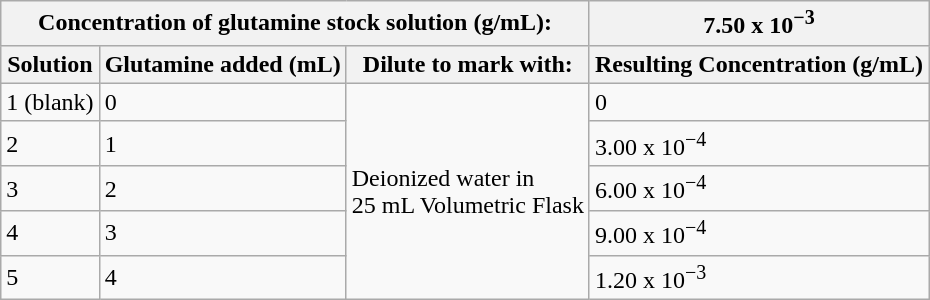<table class="wikitable">
<tr>
<th colspan="3">Concentration of glutamine stock solution (g/mL):</th>
<th>7.50 x 10<sup>−3</sup></th>
</tr>
<tr>
<th>Solution</th>
<th>Glutamine added (mL)</th>
<th>Dilute to mark with:</th>
<th>Resulting Concentration (g/mL)</th>
</tr>
<tr>
<td>1 (blank)</td>
<td>0</td>
<td rowspan="5">Deionized water in<br>25 mL Volumetric Flask</td>
<td>0</td>
</tr>
<tr>
<td>2</td>
<td>1</td>
<td>3.00 x 10<sup>−4</sup></td>
</tr>
<tr>
<td>3</td>
<td>2</td>
<td>6.00 x 10<sup>−4</sup></td>
</tr>
<tr>
<td>4</td>
<td>3</td>
<td>9.00 x 10<sup>−4</sup></td>
</tr>
<tr>
<td>5</td>
<td>4</td>
<td>1.20 x 10<sup>−3</sup></td>
</tr>
</table>
